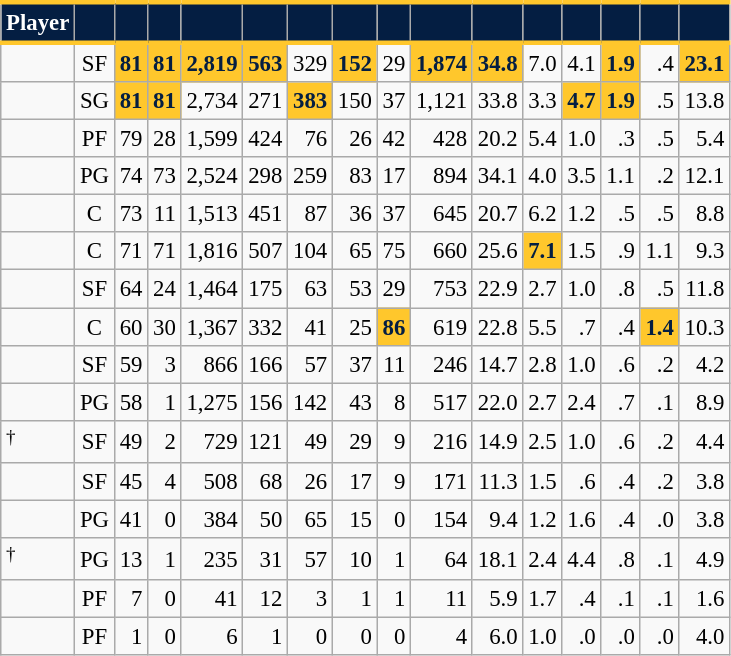<table class="wikitable sortable" style="font-size: 95%; text-align:right;">
<tr>
<th style="background:#041E42; color:#FFFFFF; border-top:#FFC72C 3px solid; border-bottom:#FFC72C 3px solid;">Player</th>
<th style="background:#041E42; color:#FFFFFF; border-top:#FFC72C 3px solid; border-bottom:#FFC72C 3px solid;"></th>
<th style="background:#041E42; color:#FFFFFF; border-top:#FFC72C 3px solid; border-bottom:#FFC72C 3px solid;"></th>
<th style="background:#041E42; color:#FFFFFF; border-top:#FFC72C 3px solid; border-bottom:#FFC72C 3px solid;"></th>
<th style="background:#041E42; color:#FFFFFF; border-top:#FFC72C 3px solid; border-bottom:#FFC72C 3px solid;"></th>
<th style="background:#041E42; color:#FFFFFF; border-top:#FFC72C 3px solid; border-bottom:#FFC72C 3px solid;"></th>
<th style="background:#041E42; color:#FFFFFF; border-top:#FFC72C 3px solid; border-bottom:#FFC72C 3px solid;"></th>
<th style="background:#041E42; color:#FFFFFF; border-top:#FFC72C 3px solid; border-bottom:#FFC72C 3px solid;"></th>
<th style="background:#041E42; color:#FFFFFF; border-top:#FFC72C 3px solid; border-bottom:#FFC72C 3px solid;"></th>
<th style="background:#041E42; color:#FFFFFF; border-top:#FFC72C 3px solid; border-bottom:#FFC72C 3px solid;"></th>
<th style="background:#041E42; color:#FFFFFF; border-top:#FFC72C 3px solid; border-bottom:#FFC72C 3px solid;"></th>
<th style="background:#041E42; color:#FFFFFF; border-top:#FFC72C 3px solid; border-bottom:#FFC72C 3px solid;"></th>
<th style="background:#041E42; color:#FFFFFF; border-top:#FFC72C 3px solid; border-bottom:#FFC72C 3px solid;"></th>
<th style="background:#041E42; color:#FFFFFF; border-top:#FFC72C 3px solid; border-bottom:#FFC72C 3px solid;"></th>
<th style="background:#041E42; color:#FFFFFF; border-top:#FFC72C 3px solid; border-bottom:#FFC72C 3px solid;"></th>
<th style="background:#041E42; color:#FFFFFF; border-top:#FFC72C 3px solid; border-bottom:#FFC72C 3px solid;"></th>
</tr>
<tr>
<td style="text-align:left;"></td>
<td style="text-align:center;">SF</td>
<td style="background:#FFC72C; color:#041E42;"><strong>81</strong></td>
<td style="background:#FFC72C; color:#041E42;"><strong>81</strong></td>
<td style="background:#FFC72C; color:#041E42;"><strong>2,819</strong></td>
<td style="background:#FFC72C; color:#041E42;"><strong>563</strong></td>
<td>329</td>
<td style="background:#FFC72C; color:#041E42;"><strong>152</strong></td>
<td>29</td>
<td style="background:#FFC72C; color:#041E42;"><strong>1,874</strong></td>
<td style="background:#FFC72C; color:#041E42;"><strong>34.8</strong></td>
<td>7.0</td>
<td>4.1</td>
<td style="background:#FFC72C; color:#041E42;"><strong>1.9</strong></td>
<td>.4</td>
<td style="background:#FFC72C; color:#041E42;"><strong>23.1</strong></td>
</tr>
<tr>
<td style="text-align:left;"></td>
<td style="text-align:center;">SG</td>
<td style="background:#FFC72C; color:#041E42;"><strong>81</strong></td>
<td style="background:#FFC72C; color:#041E42;"><strong>81</strong></td>
<td>2,734</td>
<td>271</td>
<td style="background:#FFC72C; color:#041E42;"><strong>383</strong></td>
<td>150</td>
<td>37</td>
<td>1,121</td>
<td>33.8</td>
<td>3.3</td>
<td style="background:#FFC72C; color:#041E42;"><strong>4.7</strong></td>
<td style="background:#FFC72C; color:#041E42;"><strong>1.9</strong></td>
<td>.5</td>
<td>13.8</td>
</tr>
<tr>
<td style="text-align:left;"></td>
<td style="text-align:center;">PF</td>
<td>79</td>
<td>28</td>
<td>1,599</td>
<td>424</td>
<td>76</td>
<td>26</td>
<td>42</td>
<td>428</td>
<td>20.2</td>
<td>5.4</td>
<td>1.0</td>
<td>.3</td>
<td>.5</td>
<td>5.4</td>
</tr>
<tr>
<td style="text-align:left;"></td>
<td style="text-align:center;">PG</td>
<td>74</td>
<td>73</td>
<td>2,524</td>
<td>298</td>
<td>259</td>
<td>83</td>
<td>17</td>
<td>894</td>
<td>34.1</td>
<td>4.0</td>
<td>3.5</td>
<td>1.1</td>
<td>.2</td>
<td>12.1</td>
</tr>
<tr>
<td style="text-align:left;"></td>
<td style="text-align:center;">C</td>
<td>73</td>
<td>11</td>
<td>1,513</td>
<td>451</td>
<td>87</td>
<td>36</td>
<td>37</td>
<td>645</td>
<td>20.7</td>
<td>6.2</td>
<td>1.2</td>
<td>.5</td>
<td>.5</td>
<td>8.8</td>
</tr>
<tr>
<td style="text-align:left;"></td>
<td style="text-align:center;">C</td>
<td>71</td>
<td>71</td>
<td>1,816</td>
<td>507</td>
<td>104</td>
<td>65</td>
<td>75</td>
<td>660</td>
<td>25.6</td>
<td style="background:#FFC72C; color:#041E42;"><strong>7.1</strong></td>
<td>1.5</td>
<td>.9</td>
<td>1.1</td>
<td>9.3</td>
</tr>
<tr>
<td style="text-align:left;"></td>
<td style="text-align:center;">SF</td>
<td>64</td>
<td>24</td>
<td>1,464</td>
<td>175</td>
<td>63</td>
<td>53</td>
<td>29</td>
<td>753</td>
<td>22.9</td>
<td>2.7</td>
<td>1.0</td>
<td>.8</td>
<td>.5</td>
<td>11.8</td>
</tr>
<tr>
<td style="text-align:left;"></td>
<td style="text-align:center;">C</td>
<td>60</td>
<td>30</td>
<td>1,367</td>
<td>332</td>
<td>41</td>
<td>25</td>
<td style="background:#FFC72C; color:#041E42;"><strong>86</strong></td>
<td>619</td>
<td>22.8</td>
<td>5.5</td>
<td>.7</td>
<td>.4</td>
<td style="background:#FFC72C; color:#041E42;"><strong>1.4</strong></td>
<td>10.3</td>
</tr>
<tr>
<td style="text-align:left;"></td>
<td style="text-align:center;">SF</td>
<td>59</td>
<td>3</td>
<td>866</td>
<td>166</td>
<td>57</td>
<td>37</td>
<td>11</td>
<td>246</td>
<td>14.7</td>
<td>2.8</td>
<td>1.0</td>
<td>.6</td>
<td>.2</td>
<td>4.2</td>
</tr>
<tr>
<td style="text-align:left;"></td>
<td style="text-align:center;">PG</td>
<td>58</td>
<td>1</td>
<td>1,275</td>
<td>156</td>
<td>142</td>
<td>43</td>
<td>8</td>
<td>517</td>
<td>22.0</td>
<td>2.7</td>
<td>2.4</td>
<td>.7</td>
<td>.1</td>
<td>8.9</td>
</tr>
<tr>
<td style="text-align:left;"><sup>†</sup></td>
<td style="text-align:center;">SF</td>
<td>49</td>
<td>2</td>
<td>729</td>
<td>121</td>
<td>49</td>
<td>29</td>
<td>9</td>
<td>216</td>
<td>14.9</td>
<td>2.5</td>
<td>1.0</td>
<td>.6</td>
<td>.2</td>
<td>4.4</td>
</tr>
<tr>
<td style="text-align:left;"></td>
<td style="text-align:center;">SF</td>
<td>45</td>
<td>4</td>
<td>508</td>
<td>68</td>
<td>26</td>
<td>17</td>
<td>9</td>
<td>171</td>
<td>11.3</td>
<td>1.5</td>
<td>.6</td>
<td>.4</td>
<td>.2</td>
<td>3.8</td>
</tr>
<tr>
<td style="text-align:left;"></td>
<td style="text-align:center;">PG</td>
<td>41</td>
<td>0</td>
<td>384</td>
<td>50</td>
<td>65</td>
<td>15</td>
<td>0</td>
<td>154</td>
<td>9.4</td>
<td>1.2</td>
<td>1.6</td>
<td>.4</td>
<td>.0</td>
<td>3.8</td>
</tr>
<tr>
<td style="text-align:left;"><sup>†</sup></td>
<td style="text-align:center;">PG</td>
<td>13</td>
<td>1</td>
<td>235</td>
<td>31</td>
<td>57</td>
<td>10</td>
<td>1</td>
<td>64</td>
<td>18.1</td>
<td>2.4</td>
<td>4.4</td>
<td>.8</td>
<td>.1</td>
<td>4.9</td>
</tr>
<tr>
<td style="text-align:left;"></td>
<td style="text-align:center;">PF</td>
<td>7</td>
<td>0</td>
<td>41</td>
<td>12</td>
<td>3</td>
<td>1</td>
<td>1</td>
<td>11</td>
<td>5.9</td>
<td>1.7</td>
<td>.4</td>
<td>.1</td>
<td>.1</td>
<td>1.6</td>
</tr>
<tr>
<td style="text-align:left;"></td>
<td style="text-align:center;">PF</td>
<td>1</td>
<td>0</td>
<td>6</td>
<td>1</td>
<td>0</td>
<td>0</td>
<td>0</td>
<td>4</td>
<td>6.0</td>
<td>1.0</td>
<td>.0</td>
<td>.0</td>
<td>.0</td>
<td>4.0</td>
</tr>
</table>
